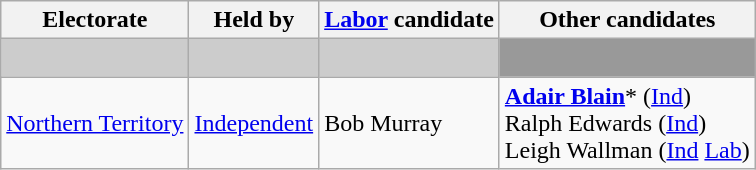<table class="wikitable">
<tr>
<th>Electorate</th>
<th>Held by</th>
<th><a href='#'>Labor</a> candidate</th>
<th>Other candidates</th>
</tr>
<tr bgcolor="#cccccc">
<td></td>
<td></td>
<td></td>
<td bgcolor="#999999"> </td>
</tr>
<tr>
<td><a href='#'>Northern Territory</a></td>
<td><a href='#'>Independent</a></td>
<td>Bob Murray</td>
<td><strong><a href='#'>Adair Blain</a></strong>* (<a href='#'>Ind</a>)<br>Ralph Edwards (<a href='#'>Ind</a>)<br>Leigh Wallman (<a href='#'>Ind</a> <a href='#'>Lab</a>)</td>
</tr>
</table>
